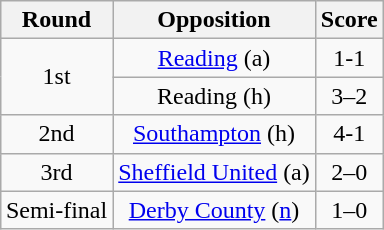<table class="wikitable" align="right" style="text-align:center;margin-left:1em">
<tr>
<th>Round</th>
<th>Opposition</th>
<th>Score</th>
</tr>
<tr>
<td rowspan="2">1st</td>
<td><a href='#'>Reading</a> (a)</td>
<td>1-1</td>
</tr>
<tr>
<td>Reading (h)</td>
<td>3–2</td>
</tr>
<tr>
<td>2nd</td>
<td><a href='#'>Southampton</a> (h)</td>
<td>4-1</td>
</tr>
<tr>
<td>3rd</td>
<td><a href='#'>Sheffield United</a> (a)</td>
<td>2–0</td>
</tr>
<tr>
<td>Semi-final</td>
<td><a href='#'>Derby County</a> (<a href='#'>n</a>)</td>
<td>1–0</td>
</tr>
</table>
